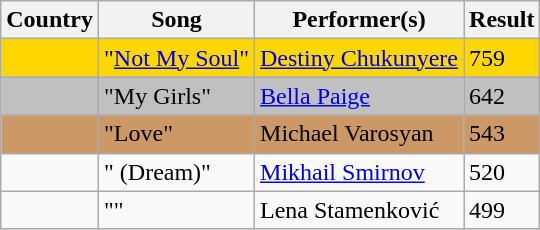<table class="sortable wikitable">
<tr>
<th>Country</th>
<th>Song</th>
<th>Performer(s)</th>
<th>Result</th>
</tr>
<tr style="background:gold;">
<td></td>
<td>"<a href='#'>Not My Soul</a>"</td>
<td><a href='#'>Destiny Chukunyere</a></td>
<td>759</td>
</tr>
<tr style="background:silver;">
<td></td>
<td>"My Girls"</td>
<td><a href='#'>Bella Paige</a></td>
<td>642</td>
</tr>
<tr style="background:#c96;">
<td></td>
<td>"Love"</td>
<td>Michael Varosyan</td>
<td>543</td>
</tr>
<tr>
<td></td>
<td>" (Dream)"</td>
<td><a href='#'>Mikhail Smirnov</a></td>
<td>520</td>
</tr>
<tr>
<td></td>
<td>""</td>
<td>Lena Stamenković</td>
<td>499</td>
</tr>
</table>
